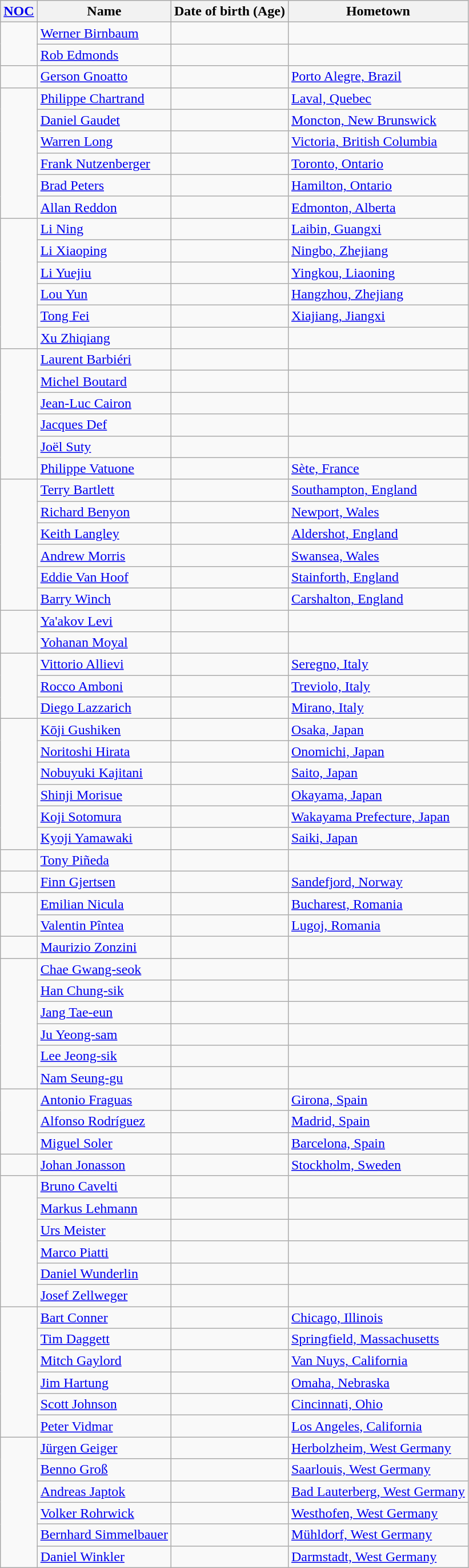<table class="wikitable sortable">
<tr>
<th><a href='#'>NOC</a></th>
<th>Name</th>
<th>Date of birth (Age)</th>
<th>Hometown</th>
</tr>
<tr>
<td rowspan="2"></td>
<td><a href='#'>Werner Birnbaum</a></td>
<td></td>
<td></td>
</tr>
<tr>
<td><a href='#'>Rob Edmonds</a></td>
<td></td>
<td></td>
</tr>
<tr>
<td></td>
<td><a href='#'>Gerson Gnoatto</a></td>
<td></td>
<td><a href='#'>Porto Alegre, Brazil</a></td>
</tr>
<tr>
<td rowspan="6"></td>
<td><a href='#'>Philippe Chartrand</a></td>
<td></td>
<td><a href='#'>Laval, Quebec</a></td>
</tr>
<tr>
<td><a href='#'>Daniel Gaudet</a></td>
<td></td>
<td><a href='#'>Moncton, New Brunswick</a></td>
</tr>
<tr>
<td><a href='#'>Warren Long</a></td>
<td></td>
<td><a href='#'>Victoria, British Columbia</a></td>
</tr>
<tr>
<td><a href='#'>Frank Nutzenberger</a></td>
<td></td>
<td><a href='#'>Toronto, Ontario</a></td>
</tr>
<tr>
<td><a href='#'>Brad Peters</a></td>
<td></td>
<td><a href='#'>Hamilton, Ontario</a></td>
</tr>
<tr>
<td><a href='#'>Allan Reddon</a></td>
<td></td>
<td><a href='#'>Edmonton, Alberta</a></td>
</tr>
<tr>
<td rowspan="6"></td>
<td><a href='#'>Li Ning</a></td>
<td></td>
<td><a href='#'>Laibin, Guangxi</a></td>
</tr>
<tr>
<td><a href='#'>Li Xiaoping</a></td>
<td></td>
<td><a href='#'>Ningbo, Zhejiang</a></td>
</tr>
<tr>
<td><a href='#'>Li Yuejiu</a></td>
<td></td>
<td><a href='#'>Yingkou, Liaoning</a></td>
</tr>
<tr>
<td><a href='#'>Lou Yun</a></td>
<td></td>
<td><a href='#'>Hangzhou, Zhejiang</a></td>
</tr>
<tr>
<td><a href='#'>Tong Fei</a></td>
<td></td>
<td><a href='#'>Xiajiang, Jiangxi</a></td>
</tr>
<tr>
<td><a href='#'>Xu Zhiqiang</a></td>
<td></td>
<td></td>
</tr>
<tr>
<td rowspan="6"></td>
<td><a href='#'>Laurent Barbiéri</a></td>
<td></td>
<td></td>
</tr>
<tr>
<td><a href='#'>Michel Boutard</a></td>
<td></td>
<td></td>
</tr>
<tr>
<td><a href='#'>Jean-Luc Cairon</a></td>
<td></td>
<td></td>
</tr>
<tr>
<td><a href='#'>Jacques Def</a></td>
<td></td>
<td></td>
</tr>
<tr>
<td><a href='#'>Joël Suty</a></td>
<td></td>
<td></td>
</tr>
<tr>
<td><a href='#'>Philippe Vatuone</a></td>
<td></td>
<td><a href='#'>Sète, France</a></td>
</tr>
<tr>
<td rowspan="6"></td>
<td><a href='#'>Terry Bartlett</a></td>
<td></td>
<td><a href='#'>Southampton, England</a></td>
</tr>
<tr>
<td><a href='#'>Richard Benyon</a></td>
<td></td>
<td><a href='#'>Newport, Wales</a></td>
</tr>
<tr>
<td><a href='#'>Keith Langley</a></td>
<td></td>
<td><a href='#'>Aldershot, England</a></td>
</tr>
<tr>
<td><a href='#'>Andrew Morris</a></td>
<td></td>
<td><a href='#'>Swansea, Wales</a></td>
</tr>
<tr>
<td><a href='#'>Eddie Van Hoof</a></td>
<td></td>
<td><a href='#'>Stainforth, England</a></td>
</tr>
<tr>
<td><a href='#'>Barry Winch</a></td>
<td></td>
<td><a href='#'>Carshalton, England</a></td>
</tr>
<tr>
<td rowspan="2"></td>
<td><a href='#'>Ya'akov Levi</a></td>
<td></td>
<td></td>
</tr>
<tr>
<td><a href='#'>Yohanan Moyal</a></td>
<td></td>
<td></td>
</tr>
<tr>
<td rowspan="3"></td>
<td><a href='#'>Vittorio Allievi</a></td>
<td></td>
<td><a href='#'>Seregno, Italy</a></td>
</tr>
<tr>
<td><a href='#'>Rocco Amboni</a></td>
<td></td>
<td><a href='#'>Treviolo, Italy</a></td>
</tr>
<tr>
<td><a href='#'>Diego Lazzarich</a></td>
<td></td>
<td><a href='#'>Mirano, Italy</a></td>
</tr>
<tr>
<td rowspan="6"></td>
<td><a href='#'>Kōji Gushiken</a></td>
<td></td>
<td><a href='#'>Osaka, Japan</a></td>
</tr>
<tr>
<td><a href='#'>Noritoshi Hirata</a></td>
<td></td>
<td><a href='#'>Onomichi, Japan</a></td>
</tr>
<tr>
<td><a href='#'>Nobuyuki Kajitani</a></td>
<td></td>
<td><a href='#'>Saito, Japan</a></td>
</tr>
<tr>
<td><a href='#'>Shinji Morisue</a></td>
<td></td>
<td><a href='#'>Okayama, Japan</a></td>
</tr>
<tr>
<td><a href='#'>Koji Sotomura</a></td>
<td></td>
<td><a href='#'>Wakayama Prefecture, Japan</a></td>
</tr>
<tr>
<td><a href='#'>Kyoji Yamawaki</a></td>
<td></td>
<td><a href='#'>Saiki, Japan</a></td>
</tr>
<tr>
<td></td>
<td><a href='#'>Tony Piñeda</a></td>
<td></td>
<td></td>
</tr>
<tr>
<td></td>
<td><a href='#'>Finn Gjertsen</a></td>
<td></td>
<td><a href='#'>Sandefjord, Norway</a></td>
</tr>
<tr>
<td rowspan="2"></td>
<td><a href='#'>Emilian Nicula</a></td>
<td></td>
<td><a href='#'>Bucharest, Romania</a></td>
</tr>
<tr>
<td><a href='#'>Valentin Pîntea</a></td>
<td></td>
<td><a href='#'>Lugoj, Romania</a></td>
</tr>
<tr>
<td></td>
<td><a href='#'>Maurizio Zonzini</a></td>
<td></td>
<td></td>
</tr>
<tr>
<td rowspan="6"></td>
<td><a href='#'>Chae Gwang-seok</a></td>
<td></td>
<td></td>
</tr>
<tr>
<td><a href='#'>Han Chung-sik</a></td>
<td></td>
<td></td>
</tr>
<tr>
<td><a href='#'>Jang Tae-eun</a></td>
<td></td>
<td></td>
</tr>
<tr>
<td><a href='#'>Ju Yeong-sam</a></td>
<td></td>
<td></td>
</tr>
<tr>
<td><a href='#'>Lee Jeong-sik</a></td>
<td></td>
<td></td>
</tr>
<tr>
<td><a href='#'>Nam Seung-gu</a></td>
<td></td>
<td></td>
</tr>
<tr>
<td rowspan="3"></td>
<td><a href='#'>Antonio Fraguas</a></td>
<td></td>
<td><a href='#'>Girona, Spain</a></td>
</tr>
<tr>
<td><a href='#'>Alfonso Rodríguez</a></td>
<td></td>
<td><a href='#'>Madrid, Spain</a></td>
</tr>
<tr>
<td><a href='#'>Miguel Soler</a></td>
<td></td>
<td><a href='#'>Barcelona, Spain</a></td>
</tr>
<tr>
<td></td>
<td><a href='#'>Johan Jonasson</a></td>
<td></td>
<td><a href='#'>Stockholm, Sweden</a></td>
</tr>
<tr>
<td rowspan="6"></td>
<td><a href='#'>Bruno Cavelti</a></td>
<td></td>
<td></td>
</tr>
<tr>
<td><a href='#'>Markus Lehmann</a></td>
<td></td>
<td></td>
</tr>
<tr>
<td><a href='#'>Urs Meister</a></td>
<td></td>
<td></td>
</tr>
<tr>
<td><a href='#'>Marco Piatti</a></td>
<td></td>
<td></td>
</tr>
<tr>
<td><a href='#'>Daniel Wunderlin</a></td>
<td></td>
<td></td>
</tr>
<tr>
<td><a href='#'>Josef Zellweger</a></td>
<td></td>
<td></td>
</tr>
<tr>
<td rowspan="6"></td>
<td><a href='#'>Bart Conner</a></td>
<td></td>
<td><a href='#'>Chicago, Illinois</a></td>
</tr>
<tr>
<td><a href='#'>Tim Daggett</a></td>
<td></td>
<td><a href='#'>Springfield, Massachusetts</a></td>
</tr>
<tr>
<td><a href='#'>Mitch Gaylord</a></td>
<td></td>
<td><a href='#'>Van Nuys, California</a></td>
</tr>
<tr>
<td><a href='#'>Jim Hartung</a></td>
<td></td>
<td><a href='#'>Omaha, Nebraska</a></td>
</tr>
<tr>
<td><a href='#'>Scott Johnson</a></td>
<td></td>
<td><a href='#'>Cincinnati, Ohio</a></td>
</tr>
<tr>
<td><a href='#'>Peter Vidmar</a></td>
<td></td>
<td><a href='#'>Los Angeles, California</a></td>
</tr>
<tr>
<td rowspan="6"></td>
<td><a href='#'>Jürgen Geiger</a></td>
<td></td>
<td><a href='#'>Herbolzheim, West Germany</a></td>
</tr>
<tr>
<td><a href='#'>Benno Groß</a></td>
<td></td>
<td><a href='#'>Saarlouis, West Germany</a></td>
</tr>
<tr>
<td><a href='#'>Andreas Japtok</a></td>
<td></td>
<td><a href='#'>Bad Lauterberg, West Germany</a></td>
</tr>
<tr>
<td><a href='#'>Volker Rohrwick</a></td>
<td></td>
<td><a href='#'>Westhofen, West Germany</a></td>
</tr>
<tr>
<td><a href='#'>Bernhard Simmelbauer</a></td>
<td></td>
<td><a href='#'>Mühldorf, West Germany</a></td>
</tr>
<tr>
<td><a href='#'>Daniel Winkler</a></td>
<td></td>
<td><a href='#'>Darmstadt, West Germany</a></td>
</tr>
</table>
